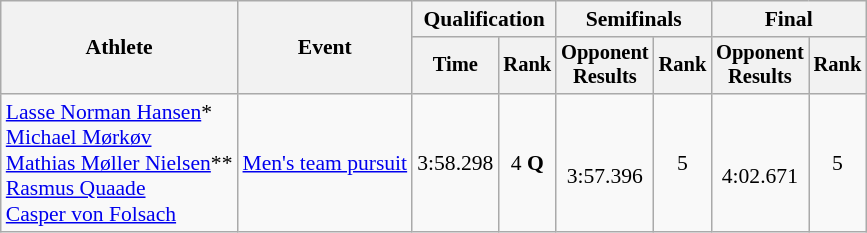<table class="wikitable" style="font-size:90%">
<tr>
<th rowspan="2">Athlete</th>
<th rowspan="2">Event</th>
<th colspan=2>Qualification</th>
<th colspan=2>Semifinals</th>
<th colspan=2>Final</th>
</tr>
<tr style="font-size:95%">
<th>Time</th>
<th>Rank</th>
<th>Opponent<br>Results</th>
<th>Rank</th>
<th>Opponent<br>Results</th>
<th>Rank</th>
</tr>
<tr align=center>
<td align=left><a href='#'>Lasse Norman Hansen</a>*<br><a href='#'>Michael Mørkøv</a><br><a href='#'>Mathias Møller Nielsen</a>**<br><a href='#'>Rasmus Quaade</a><br><a href='#'>Casper von Folsach</a></td>
<td align=left><a href='#'>Men's team pursuit</a></td>
<td>3:58.298</td>
<td>4 <strong>Q</strong></td>
<td><br>3:57.396</td>
<td>5</td>
<td><br>4:02.671</td>
<td>5</td>
</tr>
</table>
